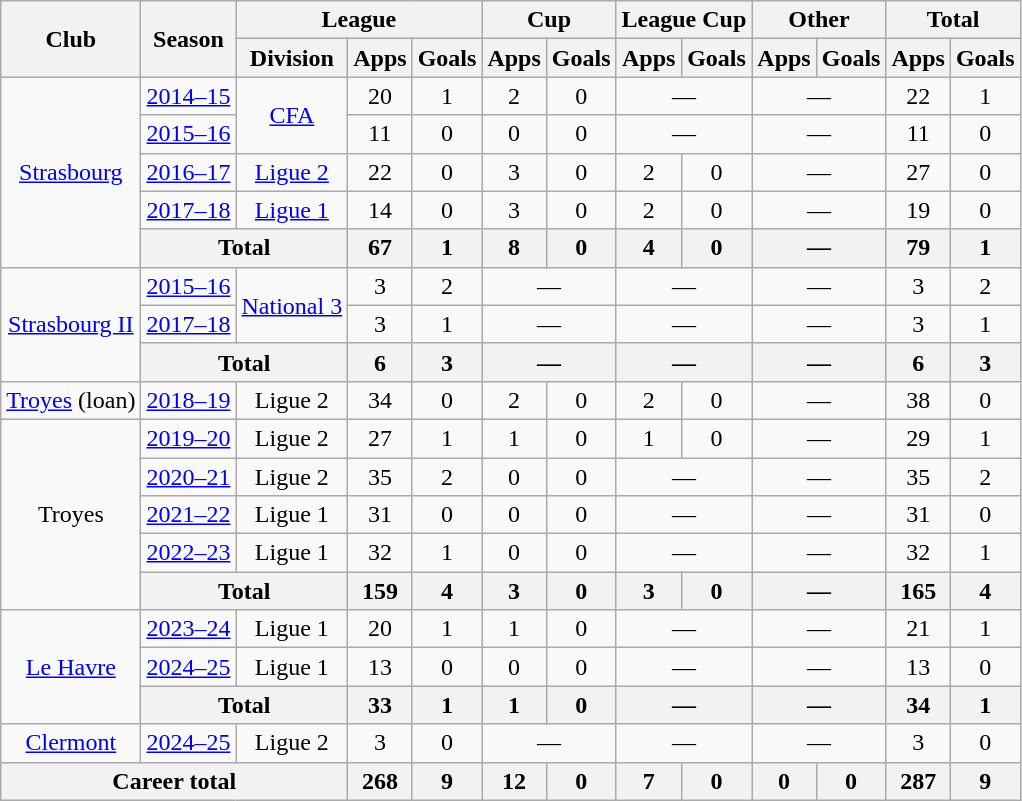<table class="wikitable" style="text-align:center">
<tr>
<th rowspan="2">Club</th>
<th rowspan="2">Season</th>
<th colspan="3">League</th>
<th colspan="2">Cup</th>
<th colspan="2">League Cup</th>
<th colspan="2">Other</th>
<th colspan="2">Total</th>
</tr>
<tr>
<th>Division</th>
<th>Apps</th>
<th>Goals</th>
<th>Apps</th>
<th>Goals</th>
<th>Apps</th>
<th>Goals</th>
<th>Apps</th>
<th>Goals</th>
<th>Apps</th>
<th>Goals</th>
</tr>
<tr>
<td rowspan="5"><a href='#'>Strasbourg</a></td>
<td><a href='#'>2014–15</a></td>
<td rowspan="2"><a href='#'>CFA</a></td>
<td>20</td>
<td>1</td>
<td>2</td>
<td>0</td>
<td colspan="2">—</td>
<td colspan="2">—</td>
<td>22</td>
<td>1</td>
</tr>
<tr>
<td><a href='#'>2015–16</a></td>
<td>11</td>
<td>0</td>
<td>0</td>
<td>0</td>
<td colspan="2">—</td>
<td colspan="2">—</td>
<td>11</td>
<td>0</td>
</tr>
<tr>
<td><a href='#'>2016–17</a></td>
<td><a href='#'>Ligue 2</a></td>
<td>22</td>
<td>0</td>
<td>3</td>
<td>0</td>
<td>2</td>
<td>0</td>
<td colspan="2">—</td>
<td>27</td>
<td>0</td>
</tr>
<tr>
<td><a href='#'>2017–18</a></td>
<td><a href='#'>Ligue 1</a></td>
<td>14</td>
<td>0</td>
<td>3</td>
<td>0</td>
<td>2</td>
<td>0</td>
<td colspan="2">—</td>
<td>19</td>
<td>0</td>
</tr>
<tr>
<th colspan="2">Total</th>
<th>67</th>
<th>1</th>
<th>8</th>
<th>0</th>
<th>4</th>
<th>0</th>
<th colspan="2">—</th>
<th>79</th>
<th>1</th>
</tr>
<tr>
<td rowspan="3"><a href='#'>Strasbourg II</a></td>
<td><a href='#'>2015–16</a></td>
<td rowspan="2"><a href='#'>National 3</a></td>
<td>3</td>
<td>2</td>
<td colspan="2">—</td>
<td colspan="2">—</td>
<td colspan="2">—</td>
<td>3</td>
<td>2</td>
</tr>
<tr>
<td><a href='#'>2017–18</a></td>
<td>3</td>
<td>1</td>
<td colspan="2">—</td>
<td colspan="2">—</td>
<td colspan="2">—</td>
<td>3</td>
<td>1</td>
</tr>
<tr>
<th colspan="2">Total</th>
<th>6</th>
<th>3</th>
<th colspan="2">—</th>
<th colspan="2">—</th>
<th colspan="2">—</th>
<th>6</th>
<th>3</th>
</tr>
<tr>
<td><a href='#'>Troyes</a> (loan)</td>
<td><a href='#'>2018–19</a></td>
<td>Ligue 2</td>
<td>34</td>
<td>0</td>
<td>2</td>
<td>0</td>
<td>2</td>
<td>0</td>
<td colspan="2">—</td>
<td>38</td>
<td>0</td>
</tr>
<tr>
<td rowspan="5">Troyes</td>
<td><a href='#'>2019–20</a></td>
<td>Ligue 2</td>
<td>27</td>
<td>1</td>
<td>1</td>
<td>0</td>
<td>1</td>
<td>0</td>
<td colspan="2">—</td>
<td>29</td>
<td>1</td>
</tr>
<tr>
<td><a href='#'>2020–21</a></td>
<td>Ligue 2</td>
<td>35</td>
<td>2</td>
<td>0</td>
<td>0</td>
<td colspan="2">—</td>
<td colspan="2">—</td>
<td>35</td>
<td>2</td>
</tr>
<tr>
<td><a href='#'>2021–22</a></td>
<td>Ligue 1</td>
<td>31</td>
<td>0</td>
<td>0</td>
<td>0</td>
<td colspan="2">—</td>
<td colspan="2">—</td>
<td>31</td>
<td>0</td>
</tr>
<tr>
<td><a href='#'>2022–23</a></td>
<td>Ligue 1</td>
<td>32</td>
<td>1</td>
<td>0</td>
<td>0</td>
<td colspan="2">—</td>
<td colspan="2">—</td>
<td>32</td>
<td>1</td>
</tr>
<tr>
<th colspan="2">Total</th>
<th>159</th>
<th>4</th>
<th>3</th>
<th>0</th>
<th>3</th>
<th>0</th>
<th colspan="2">—</th>
<th>165</th>
<th>4</th>
</tr>
<tr>
<td rowspan="3"><a href='#'>Le Havre</a></td>
<td><a href='#'>2023–24</a></td>
<td>Ligue 1</td>
<td>20</td>
<td>1</td>
<td>1</td>
<td>0</td>
<td colspan="2">—</td>
<td colspan="2">—</td>
<td>21</td>
<td>1</td>
</tr>
<tr>
<td><a href='#'>2024–25</a></td>
<td>Ligue 1</td>
<td>13</td>
<td>0</td>
<td>0</td>
<td>0</td>
<td colspan="2">—</td>
<td colspan="2">—</td>
<td>13</td>
<td>0</td>
</tr>
<tr>
<th colspan="2">Total</th>
<th>33</th>
<th>1</th>
<th>1</th>
<th>0</th>
<th colspan="2">—</th>
<th colspan="2">—</th>
<th>34</th>
<th>1</th>
</tr>
<tr>
<td><a href='#'>Clermont</a></td>
<td><a href='#'>2024–25</a></td>
<td>Ligue 2</td>
<td>3</td>
<td>0</td>
<td colspan="2">—</td>
<td colspan="2">—</td>
<td colspan="2">—</td>
<td>3</td>
<td>0</td>
</tr>
<tr>
<th colspan="3">Career total</th>
<th>268</th>
<th>9</th>
<th>12</th>
<th>0</th>
<th>7</th>
<th>0</th>
<th>0</th>
<th>0</th>
<th>287</th>
<th>9</th>
</tr>
</table>
